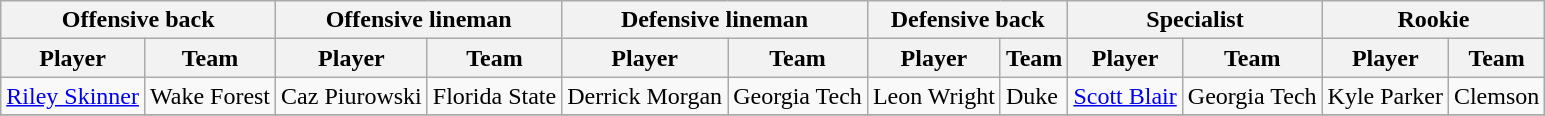<table class="wikitable" border="1">
<tr>
<th colspan="2">Offensive back</th>
<th colspan="2">Offensive lineman</th>
<th colspan="2">Defensive lineman</th>
<th colspan="2">Defensive back</th>
<th colspan="2">Specialist</th>
<th colspan="2">Rookie</th>
</tr>
<tr>
<th>Player</th>
<th>Team</th>
<th>Player</th>
<th>Team</th>
<th>Player</th>
<th>Team</th>
<th>Player</th>
<th>Team</th>
<th>Player</th>
<th>Team</th>
<th>Player</th>
<th>Team</th>
</tr>
<tr>
<td><a href='#'>Riley Skinner</a></td>
<td>Wake Forest</td>
<td>Caz Piurowski</td>
<td>Florida State</td>
<td>Derrick Morgan</td>
<td>Georgia Tech</td>
<td>Leon Wright</td>
<td>Duke</td>
<td><a href='#'>Scott Blair</a></td>
<td>Georgia Tech</td>
<td>Kyle Parker</td>
<td>Clemson</td>
</tr>
<tr>
</tr>
</table>
